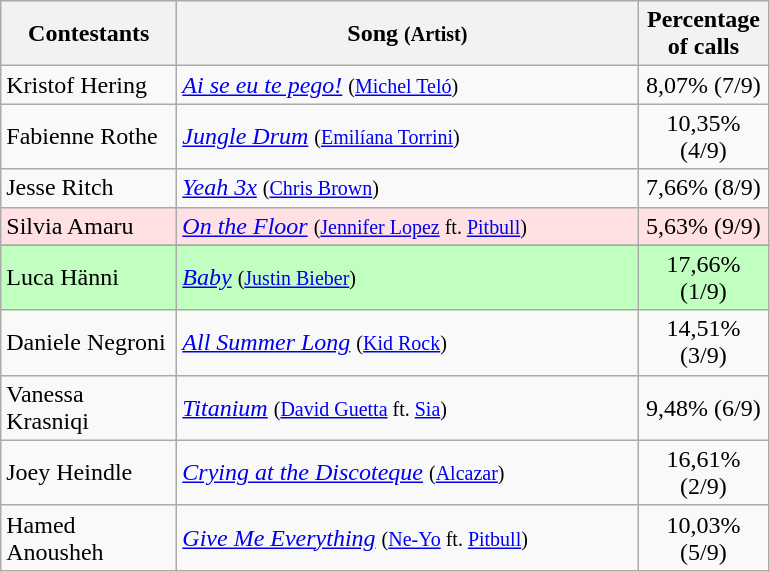<table class="wikitable">
<tr ">
<th style="width:110px;">Contestants</th>
<th style="width:300px;">Song <small>(Artist)</small></th>
<th style="width:80px;">Percentage of calls</th>
</tr>
<tr>
<td align="left">Kristof Hering</td>
<td align="left"><em><a href='#'>Ai se eu te pego!</a></em> <small>(<a href='#'>Michel Teló</a>)</small></td>
<td style="text-align:center;">8,07% (7/9)</td>
</tr>
<tr>
<td align="left">Fabienne Rothe</td>
<td align="left"><em><a href='#'>Jungle Drum</a></em> <small>(<a href='#'>Emilíana Torrini</a>)</small></td>
<td style="text-align:center;">10,35% (4/9)</td>
</tr>
<tr>
<td align="left">Jesse Ritch</td>
<td align="left"><em><a href='#'>Yeah 3x</a></em> <small>(<a href='#'>Chris Brown</a>)</small></td>
<td style="text-align:center;">7,66% (8/9)</td>
</tr>
<tr bgcolor="#FFE1E4">
<td align="left">Silvia Amaru</td>
<td align="left"><em><a href='#'>On the Floor</a></em> <small>(<a href='#'>Jennifer Lopez</a> ft. <a href='#'>Pitbull</a>)</small></td>
<td style="text-align:center;">5,63% (9/9)</td>
</tr>
<tr>
</tr>
<tr style="background:#c1ffc1;">
<td align="left">Luca Hänni</td>
<td align="left"><em><a href='#'>Baby</a></em> <small>(<a href='#'>Justin Bieber</a>)</small></td>
<td style="text-align:center;">17,66% (1/9)</td>
</tr>
<tr>
<td align="left">Daniele Negroni</td>
<td align="left"><em><a href='#'>All Summer Long</a></em> <small>(<a href='#'>Kid Rock</a>)</small></td>
<td style="text-align:center;">14,51% (3/9)</td>
</tr>
<tr>
<td align="left">Vanessa Krasniqi</td>
<td align="left"><em><a href='#'>Titanium</a></em> <small>(<a href='#'>David Guetta</a> ft. <a href='#'>Sia</a>)</small></td>
<td style="text-align:center;">9,48% (6/9)</td>
</tr>
<tr>
<td align="left">Joey Heindle</td>
<td align="left"><em><a href='#'>Crying at the Discoteque</a></em> <small>(<a href='#'>Alcazar</a>)</small></td>
<td style="text-align:center;">16,61% (2/9)</td>
</tr>
<tr>
<td align="left">Hamed Anousheh</td>
<td align="left"><em><a href='#'>Give Me Everything</a></em> <small>(<a href='#'>Ne-Yo</a> ft. <a href='#'>Pitbull</a>)</small></td>
<td style="text-align:center;">10,03% (5/9)</td>
</tr>
</table>
